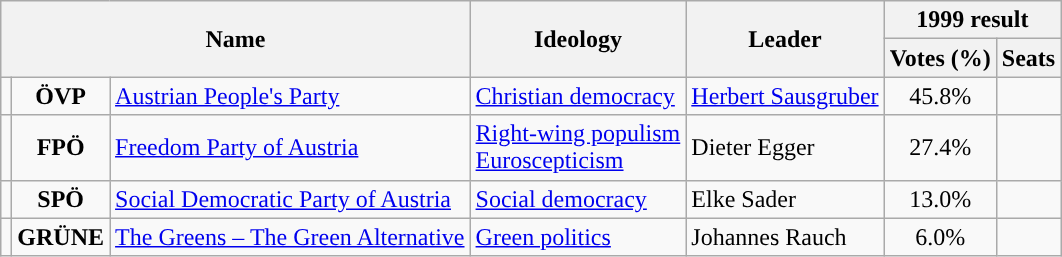<table class="wikitable">
<tr>
<th rowspan="2" colspan="3">Name</th>
<th rowspan="2">Ideology</th>
<th rowspan="2">Leader</th>
<th colspan="2">1999 result</th>
</tr>
<tr>
<th>Votes (%)</th>
<th>Seats</th>
</tr>
<tr>
<td style="background:"></td>
<td style="text-align:center;"><strong>ÖVP</strong></td>
<td><a href='#'>Austrian People's Party</a><br></td>
<td><a href='#'>Christian democracy</a></td>
<td><a href='#'>Herbert Sausgruber</a></td>
<td style="text-align:center;">45.8%</td>
<td></td>
</tr>
<tr>
<td style="background:"></td>
<td style="text-align:center;"><strong>FPÖ</strong></td>
<td><a href='#'>Freedom Party of Austria</a><br></td>
<td><a href='#'>Right-wing populism</a><br><a href='#'>Euroscepticism</a></td>
<td>Dieter Egger</td>
<td style="text-align:center;">27.4%</td>
<td></td>
</tr>
<tr>
<td style="background:"></td>
<td style="text-align:center;"><strong>SPÖ</strong></td>
<td><a href='#'>Social Democratic Party of Austria</a><br></td>
<td><a href='#'>Social democracy</a></td>
<td>Elke Sader</td>
<td style="text-align:center;">13.0%</td>
<td></td>
</tr>
<tr>
<td style="background:"></td>
<td style="text-align:center;"><strong>GRÜNE</strong></td>
<td><a href='#'>The Greens – The Green Alternative</a><br></td>
<td><a href='#'>Green politics</a></td>
<td>Johannes Rauch</td>
<td style="text-align:center;">6.0%</td>
<td></td>
</tr>
</table>
